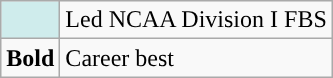<table class="wikitable">
<tr>
<td style="background:#cfecec;"></td>
<td>Led NCAA Division I FBS</td>
</tr>
<tr>
<td><strong>Bold</strong></td>
<td>Career best</td>
</tr>
</table>
